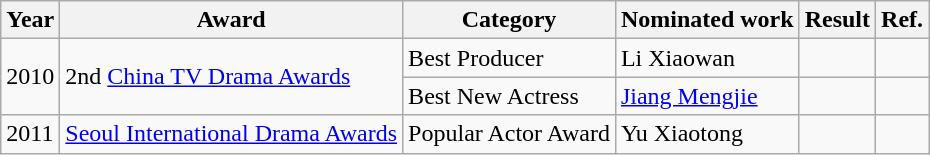<table class="wikitable">
<tr>
<th>Year</th>
<th>Award</th>
<th>Category</th>
<th>Nominated work</th>
<th>Result</th>
<th>Ref.</th>
</tr>
<tr>
<td rowspan=2>2010</td>
<td rowspan=2>2nd <a href='#'>China TV Drama Awards</a></td>
<td>Best Producer</td>
<td>Li Xiaowan</td>
<td></td>
<td></td>
</tr>
<tr>
<td>Best New Actress</td>
<td><a href='#'>Jiang Mengjie</a></td>
<td></td>
<td></td>
</tr>
<tr>
<td>2011</td>
<td><a href='#'>Seoul International Drama Awards</a></td>
<td>Popular Actor Award</td>
<td>Yu Xiaotong</td>
<td></td>
<td></td>
</tr>
</table>
